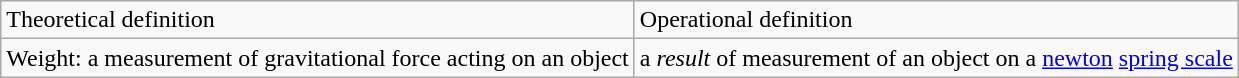<table class="wikitable">
<tr>
<td>Theoretical definition</td>
<td>Operational definition</td>
</tr>
<tr>
<td>Weight: a measurement of gravitational force acting on an object</td>
<td>a <em>result</em> of measurement of an object on a <a href='#'>newton</a> <a href='#'>spring scale</a></td>
</tr>
</table>
